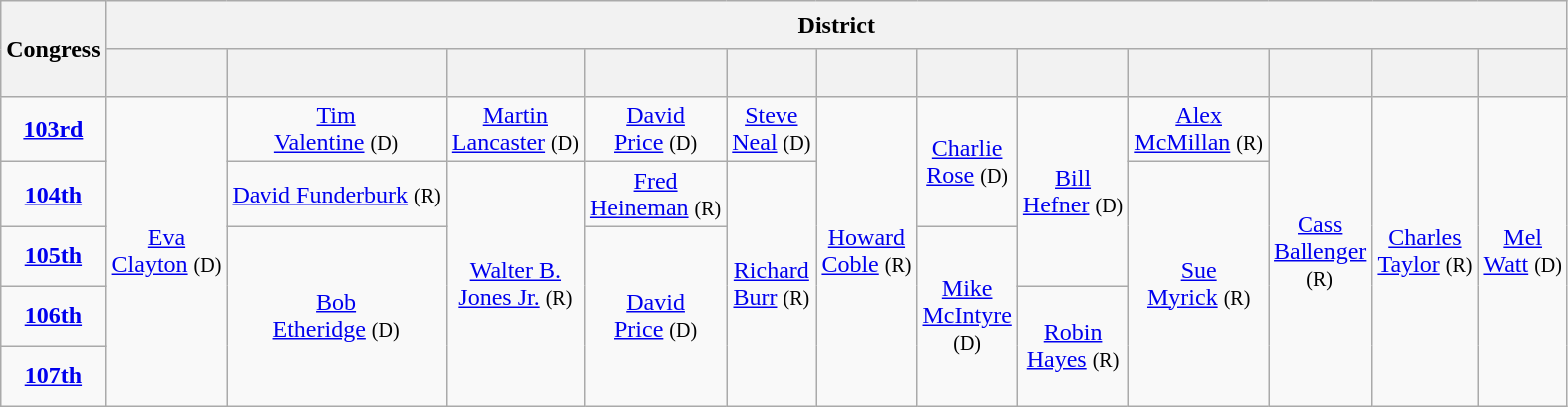<table class=wikitable style="text-align:center">
<tr style="height:2em">
<th rowspan=2>Congress</th>
<th colspan=12>District</th>
</tr>
<tr style="height:2em">
<th></th>
<th></th>
<th></th>
<th></th>
<th></th>
<th></th>
<th></th>
<th></th>
<th></th>
<th></th>
<th></th>
<th></th>
</tr>
<tr style="height:2.5em">
<td><strong><a href='#'>103rd</a></strong> </td>
<td rowspan=5 ><a href='#'>Eva<br>Clayton</a> <small>(D)</small></td>
<td><a href='#'>Tim<br>Valentine</a> <small>(D)</small></td>
<td><a href='#'>Martin<br>Lancaster</a> <small>(D)</small></td>
<td><a href='#'>David<br>Price</a> <small>(D)</small></td>
<td><a href='#'>Steve<br>Neal</a> <small>(D)</small></td>
<td rowspan=5 ><a href='#'>Howard<br>Coble</a> <small>(R)</small></td>
<td rowspan=2 ><a href='#'>Charlie<br>Rose</a> <small>(D)</small></td>
<td rowspan=3 ><a href='#'>Bill<br>Hefner</a> <small>(D)</small></td>
<td><a href='#'>Alex<br>McMillan</a> <small>(R)</small></td>
<td rowspan=5 ><a href='#'>Cass<br>Ballenger</a><br><small>(R)</small></td>
<td rowspan=5 ><a href='#'>Charles<br>Taylor</a> <small>(R)</small></td>
<td rowspan=5 ><a href='#'>Mel<br>Watt</a> <small>(D)</small></td>
</tr>
<tr style="height:2.5em">
<td><strong><a href='#'>104th</a></strong> </td>
<td><a href='#'>David Funderburk</a> <small>(R)</small></td>
<td rowspan=4 ><a href='#'>Walter B.<br>Jones Jr.</a> <small>(R)</small></td>
<td><a href='#'>Fred<br>Heineman</a> <small>(R)</small></td>
<td rowspan=4 ><a href='#'>Richard<br>Burr</a> <small>(R)</small></td>
<td rowspan=4 ><a href='#'>Sue<br>Myrick</a> <small>(R)</small></td>
</tr>
<tr style="height:2.5em">
<td><strong><a href='#'>105th</a></strong> </td>
<td rowspan=3 ><a href='#'>Bob<br>Etheridge</a> <small>(D)</small></td>
<td rowspan=3 ><a href='#'>David<br>Price</a> <small>(D)</small></td>
<td rowspan=3 ><a href='#'>Mike<br>McIntyre</a><br><small>(D)</small></td>
</tr>
<tr style="height:2.5em">
<td><strong><a href='#'>106th</a></strong> </td>
<td rowspan=2 ><a href='#'>Robin<br>Hayes</a> <small>(R)</small></td>
</tr>
<tr style="height:2.5em">
<td><strong><a href='#'>107th</a></strong> </td>
</tr>
</table>
